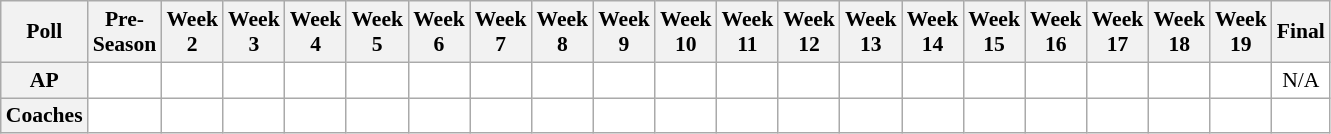<table class="wikitable" style="white-space:nowrap;font-size:90%">
<tr>
<th>Poll</th>
<th>Pre-<br>Season</th>
<th>Week<br>2</th>
<th>Week<br>3</th>
<th>Week<br>4</th>
<th>Week<br>5</th>
<th>Week<br>6</th>
<th>Week<br>7</th>
<th>Week<br>8</th>
<th>Week<br>9</th>
<th>Week<br>10</th>
<th>Week<br>11</th>
<th>Week<br>12</th>
<th>Week<br>13</th>
<th>Week<br>14</th>
<th>Week<br>15</th>
<th>Week<br>16</th>
<th>Week<br>17</th>
<th>Week<br>18</th>
<th>Week<br>19</th>
<th>Final</th>
</tr>
<tr style="text-align:center;">
<th>AP</th>
<td style="background:#FFF;"></td>
<td style="background:#FFF;"></td>
<td style="background:#FFF;"></td>
<td style="background:#FFF;"></td>
<td style="background:#FFF;"></td>
<td style="background:#FFF;"></td>
<td style="background:#FFF;"></td>
<td style="background:#FFF;"></td>
<td style="background:#FFF;"></td>
<td style="background:#FFF;"></td>
<td style="background:#FFF;"></td>
<td style="background:#FFF;"></td>
<td style="background:#FFF;"></td>
<td style="background:#FFF;"></td>
<td style="background:#FFF;"></td>
<td style="background:#FFF;"></td>
<td style="background:#FFF;"></td>
<td style="background:#FFF;"></td>
<td style="background:#FFF;"></td>
<td style="background:#FFF;">N/A</td>
</tr>
<tr style="text-align:center;">
<th>Coaches</th>
<td style="background:#FFF;"></td>
<td style="background:#FFF;"></td>
<td style="background:#FFF;"></td>
<td style="background:#FFF;"></td>
<td style="background:#FFF;"></td>
<td style="background:#FFF;"></td>
<td style="background:#FFF;"></td>
<td style="background:#FFF;"></td>
<td style="background:#FFF;"></td>
<td style="background:#FFF;"></td>
<td style="background:#FFF;"></td>
<td style="background:#FFF;"></td>
<td style="background:#FFF;"></td>
<td style="background:#FFF;"></td>
<td style="background:#FFF;"></td>
<td style="background:#FFF;"></td>
<td style="background:#FFF;"></td>
<td style="background:#FFF;"></td>
<td style="background:#FFF;"></td>
<td style="background:#FFF;"></td>
</tr>
</table>
